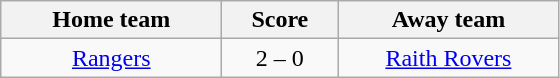<table class="wikitable" style="text-align: center">
<tr>
<th width=140>Home team</th>
<th width=70>Score</th>
<th width=140>Away team</th>
</tr>
<tr>
<td><a href='#'>Rangers</a></td>
<td>2 – 0</td>
<td><a href='#'>Raith Rovers</a></td>
</tr>
</table>
